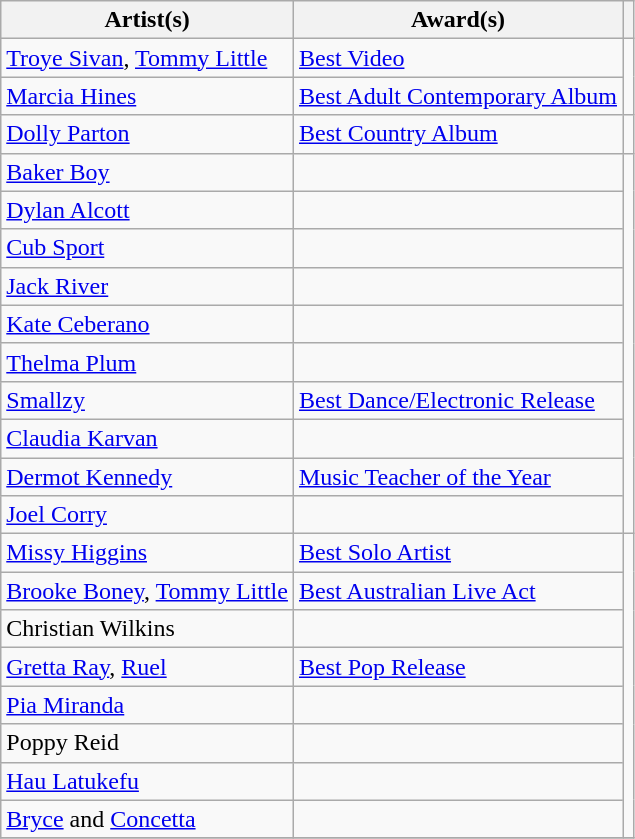<table class="wikitable plainrowheaders" style="width="100%">
<tr>
<th scope="col" style="width="50%">Artist(s)</th>
<th scope="col" style="width="40%">Award(s)</th>
<th scope="col" style="width="10%"></th>
</tr>
<tr>
<td><a href='#'>Troye Sivan</a>, <a href='#'>Tommy Little</a></td>
<td><a href='#'>Best Video</a></td>
<td rowspan="2"></td>
</tr>
<tr>
<td><a href='#'>Marcia Hines</a></td>
<td><a href='#'>Best Adult Contemporary Album</a></td>
</tr>
<tr>
<td><a href='#'>Dolly Parton</a></td>
<td><a href='#'>Best Country Album</a></td>
<td></td>
</tr>
<tr>
<td><a href='#'>Baker Boy</a></td>
<td></td>
<td rowspan="10"></td>
</tr>
<tr>
<td><a href='#'>Dylan Alcott</a></td>
<td></td>
</tr>
<tr>
<td><a href='#'>Cub Sport</a></td>
<td></td>
</tr>
<tr>
<td><a href='#'>Jack River</a></td>
<td></td>
</tr>
<tr>
<td><a href='#'>Kate Ceberano</a></td>
<td></td>
</tr>
<tr>
<td><a href='#'>Thelma Plum</a></td>
<td></td>
</tr>
<tr>
<td><a href='#'>Smallzy</a></td>
<td><a href='#'>Best Dance/Electronic Release</a></td>
</tr>
<tr>
<td><a href='#'>Claudia Karvan</a></td>
<td></td>
</tr>
<tr>
<td><a href='#'>Dermot Kennedy</a></td>
<td><a href='#'>Music Teacher of the Year</a></td>
</tr>
<tr>
<td><a href='#'>Joel Corry</a></td>
<td></td>
</tr>
<tr>
<td><a href='#'>Missy Higgins</a></td>
<td><a href='#'>Best Solo Artist</a></td>
<td rowspan="8"></td>
</tr>
<tr>
<td><a href='#'>Brooke Boney</a>, <a href='#'>Tommy Little</a></td>
<td><a href='#'>Best Australian Live Act</a></td>
</tr>
<tr>
<td>Christian Wilkins</td>
<td></td>
</tr>
<tr>
<td><a href='#'>Gretta Ray</a>, <a href='#'>Ruel</a></td>
<td><a href='#'>Best Pop Release</a></td>
</tr>
<tr>
<td><a href='#'>Pia Miranda</a></td>
<td></td>
</tr>
<tr>
<td>Poppy Reid</td>
<td></td>
</tr>
<tr>
<td><a href='#'>Hau Latukefu</a></td>
<td></td>
</tr>
<tr>
<td><a href='#'>Bryce</a> and <a href='#'>Concetta</a></td>
<td></td>
</tr>
<tr>
</tr>
</table>
